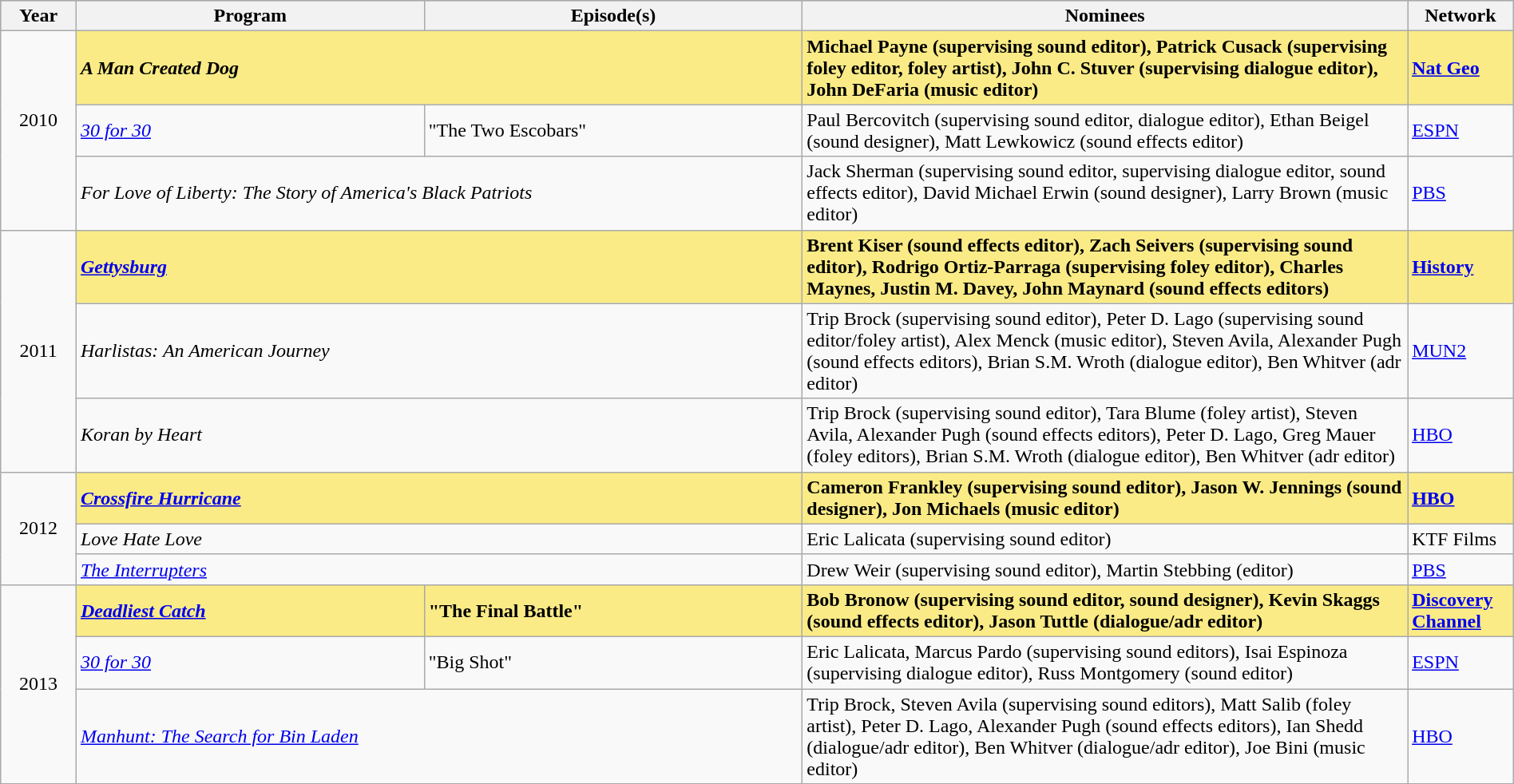<table class="wikitable" style="width:100%">
<tr bgcolor="#bebebe">
<th width="5%">Year</th>
<th width="23%">Program</th>
<th width="25%">Episode(s)</th>
<th width="40%">Nominees</th>
<th width="7%">Network</th>
</tr>
<tr>
<td rowspan=3 style="text-align:center">2010<br><br></td>
<td colspan="2" style="background:#FAEB86;"><strong><em>A Man Created Dog</em></strong></td>
<td style="background:#FAEB86;"><strong>Michael Payne (supervising sound editor), Patrick Cusack (supervising foley editor, foley artist), John C. Stuver (supervising dialogue editor), John DeFaria (music editor)</strong></td>
<td style="background:#FAEB86;"><strong><a href='#'>Nat Geo</a></strong></td>
</tr>
<tr>
<td><em><a href='#'>30 for 30</a></em></td>
<td>"The Two Escobars"</td>
<td>Paul Bercovitch (supervising sound editor, dialogue editor), Ethan Beigel (sound designer), Matt Lewkowicz (sound effects editor)</td>
<td><a href='#'>ESPN</a></td>
</tr>
<tr>
<td colspan="2"><em>For Love of Liberty: The Story of America's Black Patriots</em></td>
<td>Jack Sherman (supervising sound editor, supervising dialogue editor, sound effects editor), David Michael Erwin (sound designer), Larry Brown (music editor)</td>
<td><a href='#'>PBS</a></td>
</tr>
<tr>
<td rowspan=3 style="text-align:center">2011<br></td>
<td colspan="2" style="background:#FAEB86;"><strong><em><a href='#'>Gettysburg</a></em></strong></td>
<td style="background:#FAEB86;"><strong>Brent Kiser (sound effects editor), Zach Seivers (supervising sound editor), Rodrigo Ortiz-Parraga (supervising foley editor), Charles Maynes, Justin M. Davey, John Maynard (sound effects editors)</strong></td>
<td style="background:#FAEB86;"><strong><a href='#'>History</a></strong></td>
</tr>
<tr>
<td colspan="2"><em>Harlistas: An American Journey</em></td>
<td>Trip Brock (supervising sound editor), Peter D. Lago (supervising sound editor/foley artist), Alex Menck (music editor), Steven Avila, Alexander Pugh (sound effects editors), Brian S.M. Wroth (dialogue editor), Ben Whitver (adr editor)</td>
<td><a href='#'>MUN2</a></td>
</tr>
<tr>
<td colspan="2"><em>Koran by Heart</em></td>
<td>Trip Brock (supervising sound editor), Tara Blume (foley artist), Steven Avila, Alexander Pugh (sound effects editors), Peter D. Lago, Greg Mauer (foley editors), Brian S.M. Wroth (dialogue editor), Ben Whitver (adr editor)</td>
<td><a href='#'>HBO</a></td>
</tr>
<tr>
<td rowspan=3 style="text-align:center">2012<br></td>
<td colspan="2" style="background:#FAEB86;"><strong><em><a href='#'>Crossfire Hurricane</a></em></strong></td>
<td style="background:#FAEB86;"><strong>Cameron Frankley (supervising sound editor), Jason W. Jennings (sound designer), Jon Michaels (music editor)</strong></td>
<td style="background:#FAEB86;"><strong><a href='#'>HBO</a></strong></td>
</tr>
<tr>
<td colspan="2"><em>Love Hate Love</em></td>
<td>Eric Lalicata (supervising sound editor)</td>
<td>KTF Films</td>
</tr>
<tr>
<td colspan="2"><em><a href='#'>The Interrupters</a></em></td>
<td>Drew Weir (supervising sound editor), Martin Stebbing (editor)</td>
<td><a href='#'>PBS</a></td>
</tr>
<tr>
<td rowspan=5 style="text-align:center">2013<br></td>
<td style="background:#FAEB86;"><strong><em><a href='#'>Deadliest Catch</a></em></strong></td>
<td style="background:#FAEB86;"><strong>"The Final Battle"</strong></td>
<td style="background:#FAEB86;"><strong>Bob Bronow (supervising sound editor, sound designer), Kevin Skaggs (sound effects editor), Jason Tuttle (dialogue/adr editor)</strong></td>
<td style="background:#FAEB86;"><strong><a href='#'>Discovery Channel</a></strong></td>
</tr>
<tr>
<td><em><a href='#'>30 for 30</a></em></td>
<td>"Big Shot"</td>
<td>Eric Lalicata, Marcus Pardo (supervising sound editors), Isai Espinoza (supervising dialogue editor), Russ Montgomery (sound editor)</td>
<td><a href='#'>ESPN</a></td>
</tr>
<tr>
<td colspan="2"><em><a href='#'>Manhunt: The Search for Bin Laden</a></em></td>
<td>Trip Brock, Steven Avila (supervising sound editors), Matt Salib (foley artist), Peter D. Lago, Alexander Pugh (sound effects editors), Ian Shedd (dialogue/adr editor), Ben Whitver (dialogue/adr editor), Joe Bini (music editor)</td>
<td><a href='#'>HBO</a></td>
</tr>
<tr>
</tr>
</table>
